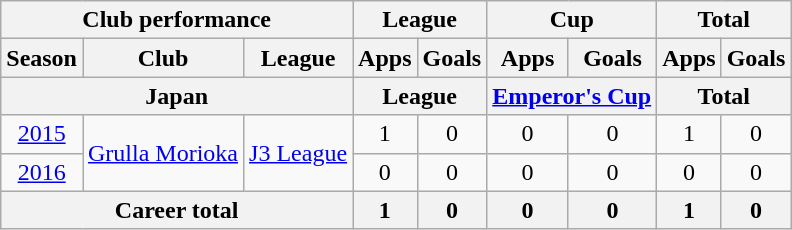<table class="wikitable" style="text-align:center">
<tr>
<th colspan=3>Club performance</th>
<th colspan=2>League</th>
<th colspan=2>Cup</th>
<th colspan=2>Total</th>
</tr>
<tr>
<th>Season</th>
<th>Club</th>
<th>League</th>
<th>Apps</th>
<th>Goals</th>
<th>Apps</th>
<th>Goals</th>
<th>Apps</th>
<th>Goals</th>
</tr>
<tr>
<th colspan=3>Japan</th>
<th colspan=2>League</th>
<th colspan=2><a href='#'>Emperor's Cup</a></th>
<th colspan=2>Total</th>
</tr>
<tr>
<td><a href='#'>2015</a></td>
<td rowspan="2"><a href='#'>Grulla Morioka</a></td>
<td rowspan="2"><a href='#'>J3 League</a></td>
<td>1</td>
<td>0</td>
<td>0</td>
<td>0</td>
<td>1</td>
<td>0</td>
</tr>
<tr>
<td><a href='#'>2016</a></td>
<td>0</td>
<td>0</td>
<td>0</td>
<td>0</td>
<td>0</td>
<td>0</td>
</tr>
<tr>
<th colspan=3>Career total</th>
<th>1</th>
<th>0</th>
<th>0</th>
<th>0</th>
<th>1</th>
<th>0</th>
</tr>
</table>
